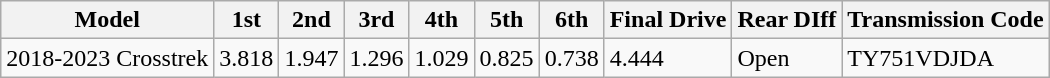<table class="wikitable">
<tr>
<th>Model</th>
<th>1st</th>
<th>2nd</th>
<th>3rd</th>
<th>4th</th>
<th>5th</th>
<th>6th</th>
<th>Final Drive</th>
<th>Rear DIff</th>
<th>Transmission Code</th>
</tr>
<tr>
<td>2018-2023 Crosstrek</td>
<td>3.818</td>
<td>1.947</td>
<td>1.296</td>
<td>1.029</td>
<td>0.825</td>
<td>0.738</td>
<td>4.444</td>
<td>Open</td>
<td>TY751VDJDA</td>
</tr>
</table>
